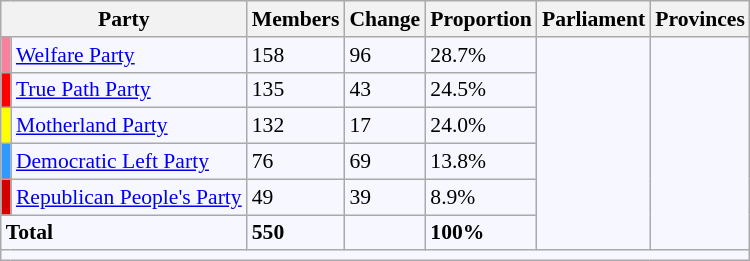<table class=wikitable style="border:1px solid #8888aa; background-color:#f7f8ff; padding:0px; font-size:90%;">
<tr>
<th colspan="2">Party</th>
<th>Members</th>
<th>Change</th>
<th>Proportion</th>
<th>Parliament</th>
<th>Provinces</th>
</tr>
<tr>
<td style="background: #F7819F"></td>
<td><a href='#'>Welfare Party</a></td>
<td>158</td>
<td>96</td>
<td>28.7%</td>
<td rowspan="6"></td>
<td rowspan="6"><br></td>
</tr>
<tr>
<td style="background: #ff0000"></td>
<td><a href='#'>True Path Party</a></td>
<td>135</td>
<td>43</td>
<td>24.5%</td>
</tr>
<tr>
<td style="background: #ffff00"></td>
<td><a href='#'>Motherland Party</a></td>
<td>132</td>
<td>17</td>
<td>24.0%</td>
</tr>
<tr>
<td style="background: #2E9AFE"></td>
<td><a href='#'>Democratic Left Party</a></td>
<td>76</td>
<td>69</td>
<td>13.8%</td>
</tr>
<tr>
<td style="background: #d40000"></td>
<td><a href='#'>Republican People's Party</a></td>
<td>49</td>
<td>39</td>
<td>8.9%</td>
</tr>
<tr>
<td colspan="2"><strong>Total</strong></td>
<td><strong>550</strong></td>
<td></td>
<td><strong>100%</strong></td>
</tr>
<tr>
<td colspan="7"></td>
</tr>
</table>
